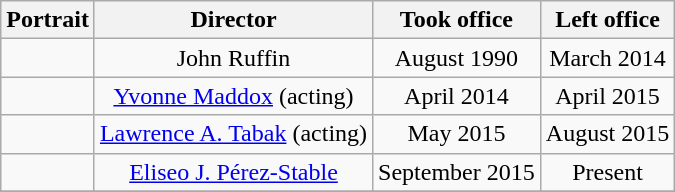<table class=wikitable style="text-align:center">
<tr>
<th>Portrait</th>
<th>Director</th>
<th>Took office</th>
<th>Left office</th>
</tr>
<tr>
<td></td>
<td>John Ruffin</td>
<td>August 1990</td>
<td>March 2014</td>
</tr>
<tr>
<td></td>
<td><a href='#'>Yvonne Maddox</a> (acting)</td>
<td>April 2014</td>
<td>April 2015</td>
</tr>
<tr>
<td></td>
<td><a href='#'>Lawrence A. Tabak</a> (acting)</td>
<td>May 2015</td>
<td>August 2015</td>
</tr>
<tr>
<td></td>
<td><a href='#'>Eliseo J. Pérez-Stable</a></td>
<td>September 2015</td>
<td>Present</td>
</tr>
<tr>
</tr>
</table>
